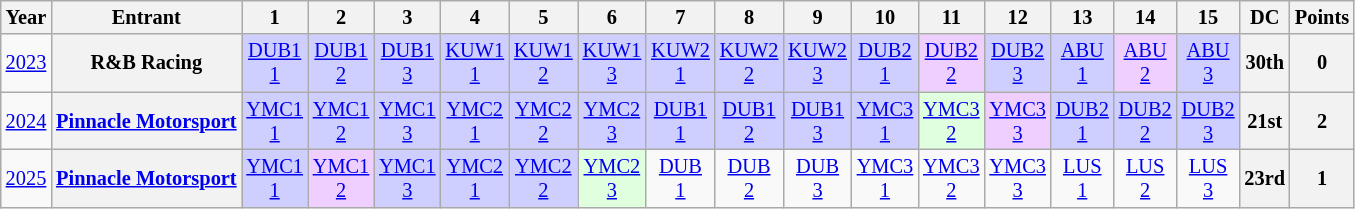<table class="wikitable" style="text-align:center; font-size:85%">
<tr>
<th>Year</th>
<th>Entrant</th>
<th>1</th>
<th>2</th>
<th>3</th>
<th>4</th>
<th>5</th>
<th>6</th>
<th>7</th>
<th>8</th>
<th>9</th>
<th>10</th>
<th>11</th>
<th>12</th>
<th>13</th>
<th>14</th>
<th>15</th>
<th>DC</th>
<th>Points</th>
</tr>
<tr>
<td><a href='#'>2023</a></td>
<th nowrap>R&B Racing</th>
<td style="background:#CFCFFF;"><a href='#'>DUB1<br>1</a><br></td>
<td style="background:#CFCFFF;"><a href='#'>DUB1<br>2</a><br></td>
<td style="background:#CFCFFF;"><a href='#'>DUB1<br>3</a><br></td>
<td style="background:#CFCFFF;"><a href='#'>KUW1<br>1</a><br></td>
<td style="background:#CFCFFF;"><a href='#'>KUW1<br>2</a><br></td>
<td style="background:#CFCFFF;"><a href='#'>KUW1<br>3</a><br></td>
<td style="background:#CFCFFF;"><a href='#'>KUW2<br>1</a><br></td>
<td style="background:#CFCFFF;"><a href='#'>KUW2<br>2</a><br></td>
<td style="background:#CFCFFF;"><a href='#'>KUW2<br>3</a><br></td>
<td style="background:#CFCFFF;"><a href='#'>DUB2<br>1</a><br></td>
<td style="background:#EFCFFF;"><a href='#'>DUB2<br>2</a><br></td>
<td style="background:#CFCFFF;"><a href='#'>DUB2<br>3</a><br></td>
<td style="background:#CFCFFF;"><a href='#'>ABU<br>1</a><br></td>
<td style="background:#EFCFFF;"><a href='#'>ABU<br>2</a><br></td>
<td style="background:#CFCFFF;"><a href='#'>ABU<br>3</a><br></td>
<th>30th</th>
<th>0</th>
</tr>
<tr>
<td><a href='#'>2024</a></td>
<th nowrap><a href='#'>Pinnacle Motorsport</a></th>
<td style="background:#CFCFFF;"><a href='#'>YMC1<br>1</a><br></td>
<td style="background:#CFCFFF;"><a href='#'>YMC1<br>2</a><br></td>
<td style="background:#CFCFFF;"><a href='#'>YMC1<br>3</a><br></td>
<td style="background:#CFCFFF;"><a href='#'>YMC2<br>1</a><br></td>
<td style="background:#CFCFFF;"><a href='#'>YMC2<br>2</a><br></td>
<td style="background:#CFCFFF;"><a href='#'>YMC2<br>3</a><br></td>
<td style="background:#CFCFFF;"><a href='#'>DUB1<br>1</a><br></td>
<td style="background:#CFCFFF;"><a href='#'>DUB1<br>2</a><br></td>
<td style="background:#CFCFFF;"><a href='#'>DUB1<br>3</a><br></td>
<td style="background:#CFCFFF;"><a href='#'>YMC3<br>1</a><br></td>
<td style="background:#DFFFDF;"><a href='#'>YMC3<br>2</a><br></td>
<td style="background:#EFCFFF;"><a href='#'>YMC3<br>3</a><br></td>
<td style="background:#CFCFFF;"><a href='#'>DUB2<br>1</a><br></td>
<td style="background:#CFCFFF;"><a href='#'>DUB2<br>2</a><br></td>
<td style="background:#CFCFFF;"><a href='#'>DUB2<br>3</a><br></td>
<th>21st</th>
<th>2</th>
</tr>
<tr>
<td><a href='#'>2025</a></td>
<th nowrap><a href='#'>Pinnacle Motorsport</a></th>
<td style="background:#CFCFFF;"><a href='#'>YMC1<br>1</a><br></td>
<td style="background:#EFCFFF;"><a href='#'>YMC1<br>2</a><br></td>
<td style="background:#CFCFFF;"><a href='#'>YMC1<br>3</a><br></td>
<td style="background:#CFCFFF;"><a href='#'>YMC2<br>1</a><br></td>
<td style="background:#CFCFFF;"><a href='#'>YMC2<br>2</a><br></td>
<td style="background:#DFFFDF;"><a href='#'>YMC2<br>3</a><br></td>
<td style="background:#;"><a href='#'>DUB<br>1</a></td>
<td style="background:#;"><a href='#'>DUB<br>2</a></td>
<td style="background:#;"><a href='#'>DUB<br>3</a></td>
<td style="background:#;"><a href='#'>YMC3<br>1</a></td>
<td style="background:#;"><a href='#'>YMC3<br>2</a></td>
<td style="background:#;"><a href='#'>YMC3<br>3</a></td>
<td style="background:#;"><a href='#'>LUS<br>1</a></td>
<td style="background:#;"><a href='#'>LUS<br>2</a></td>
<td style="background:#;"><a href='#'>LUS<br>3</a></td>
<th>23rd</th>
<th>1</th>
</tr>
</table>
